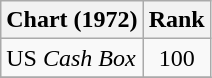<table class="wikitable">
<tr>
<th>Chart (1972)</th>
<th style="text-align:center;">Rank</th>
</tr>
<tr>
<td>US <em>Cash Box</em></td>
<td style="text-align:center;">100</td>
</tr>
<tr>
</tr>
</table>
